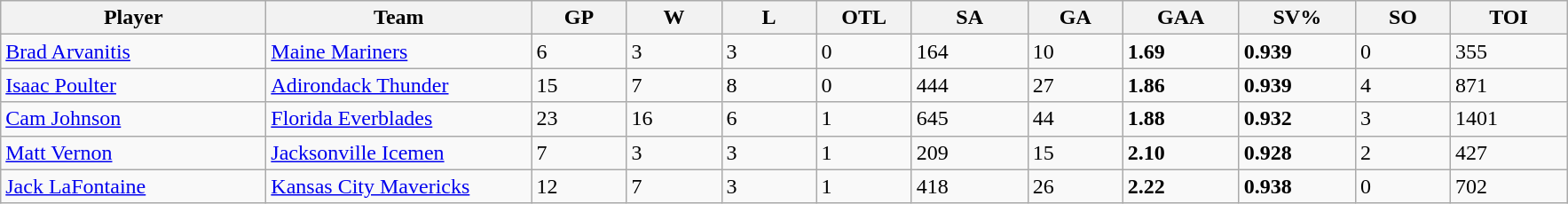<table class="wikitable sortable">
<tr>
<th style="width:12em">Player</th>
<th style="width:12em">Team</th>
<th style="width:4em">GP</th>
<th style="width:4em">W</th>
<th style="width:4em">L</th>
<th style="width:4em">OTL</th>
<th style="width:5em">SA</th>
<th style="width:4em">GA</th>
<th style="width:5em">GAA</th>
<th style="width:5em">SV%</th>
<th style="width:4em">SO</th>
<th style="width:5em">TOI</th>
</tr>
<tr>
<td><a href='#'>Brad Arvanitis</a></td>
<td><a href='#'>Maine Mariners</a></td>
<td>6</td>
<td>3</td>
<td>3</td>
<td>0</td>
<td>164</td>
<td>10</td>
<td><strong>1.69</strong></td>
<td><strong>0.939</strong></td>
<td>0</td>
<td>355</td>
</tr>
<tr>
<td><a href='#'>Isaac Poulter</a></td>
<td><a href='#'>Adirondack Thunder</a></td>
<td>15</td>
<td>7</td>
<td>8</td>
<td>0</td>
<td>444</td>
<td>27</td>
<td><strong>1.86</strong></td>
<td><strong>0.939</strong></td>
<td>4</td>
<td>871</td>
</tr>
<tr>
<td><a href='#'>Cam Johnson</a></td>
<td><a href='#'>Florida Everblades</a></td>
<td>23</td>
<td>16</td>
<td>6</td>
<td>1</td>
<td>645</td>
<td>44</td>
<td><strong>1.88</strong></td>
<td><strong>0.932</strong></td>
<td>3</td>
<td>1401</td>
</tr>
<tr>
<td><a href='#'>Matt Vernon</a></td>
<td><a href='#'>Jacksonville Icemen</a></td>
<td>7</td>
<td>3</td>
<td>3</td>
<td>1</td>
<td>209</td>
<td>15</td>
<td><strong>2.10</strong></td>
<td><strong>0.928</strong></td>
<td>2</td>
<td>427</td>
</tr>
<tr>
<td><a href='#'>Jack LaFontaine</a></td>
<td><a href='#'>Kansas City Mavericks</a></td>
<td>12</td>
<td>7</td>
<td>3</td>
<td>1</td>
<td>418</td>
<td>26</td>
<td><strong>2.22</strong></td>
<td><strong>0.938</strong></td>
<td>0</td>
<td>702</td>
</tr>
</table>
